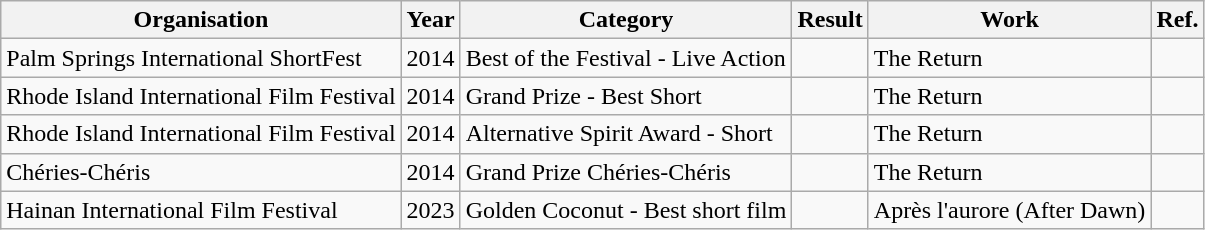<table class="wikitable">
<tr>
<th>Organisation</th>
<th>Year</th>
<th>Category</th>
<th>Result</th>
<th>Work</th>
<th>Ref.</th>
</tr>
<tr>
<td>Palm Springs International ShortFest</td>
<td>2014</td>
<td>Best of the Festival - Live Action</td>
<td></td>
<td>The Return</td>
<td></td>
</tr>
<tr>
<td>Rhode Island International Film Festival</td>
<td>2014</td>
<td>Grand Prize - Best Short</td>
<td></td>
<td>The Return</td>
<td></td>
</tr>
<tr>
<td>Rhode Island International Film Festival</td>
<td>2014</td>
<td>Alternative Spirit Award - Short</td>
<td></td>
<td>The Return</td>
<td></td>
</tr>
<tr>
<td>Chéries-Chéris</td>
<td>2014</td>
<td>Grand Prize Chéries-Chéris</td>
<td></td>
<td>The Return</td>
<td></td>
</tr>
<tr>
<td>Hainan International Film Festival</td>
<td>2023</td>
<td>Golden Coconut - Best short film</td>
<td></td>
<td>Après l'aurore (After Dawn)</td>
<td></td>
</tr>
</table>
